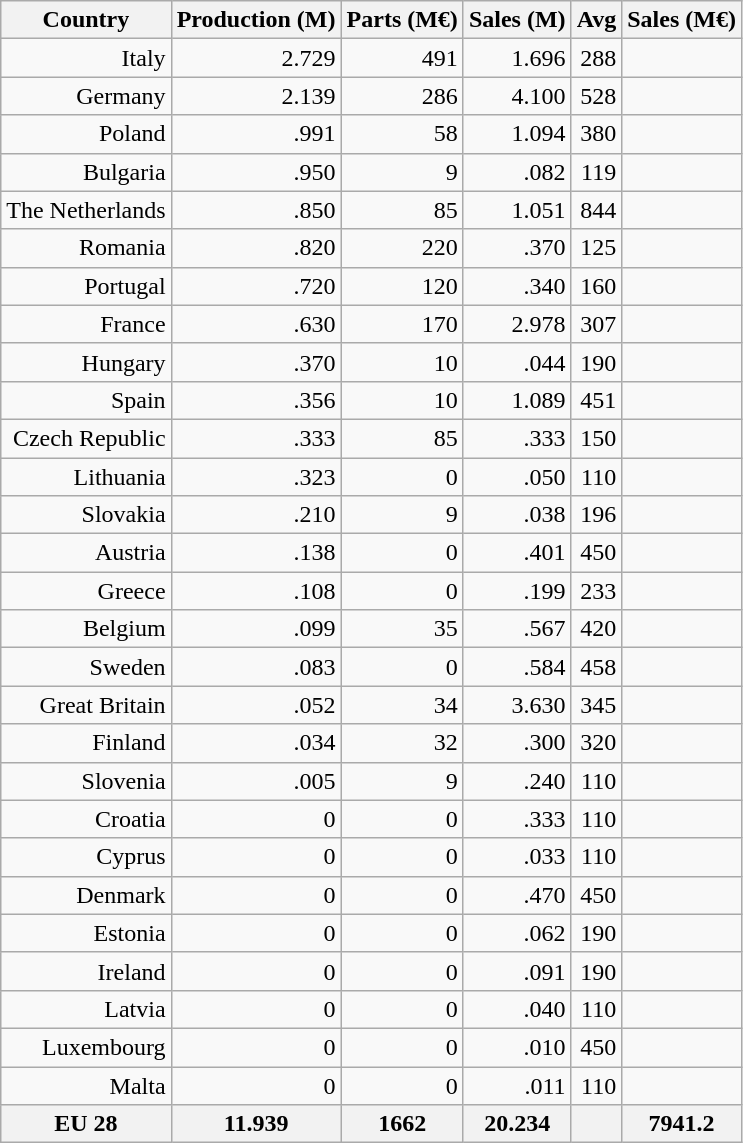<table class="wikitable sortable" style="text-align: right;">
<tr>
<th>Country</th>
<th>Production (M)</th>
<th>Parts (M€)</th>
<th>Sales (M)</th>
<th>Avg</th>
<th>Sales (M€)</th>
</tr>
<tr>
<td>Italy</td>
<td>2.729</td>
<td>491</td>
<td>1.696</td>
<td>288</td>
<td></td>
</tr>
<tr>
<td>Germany</td>
<td>2.139</td>
<td>286</td>
<td>4.100</td>
<td>528</td>
<td></td>
</tr>
<tr>
<td>Poland</td>
<td>.991</td>
<td>58</td>
<td>1.094</td>
<td>380</td>
<td></td>
</tr>
<tr>
<td>Bulgaria</td>
<td>.950</td>
<td>9</td>
<td>.082</td>
<td>119</td>
<td></td>
</tr>
<tr>
<td>The Netherlands</td>
<td>.850</td>
<td>85</td>
<td>1.051</td>
<td>844</td>
<td></td>
</tr>
<tr>
<td>Romania</td>
<td>.820</td>
<td>220</td>
<td>.370</td>
<td>125</td>
<td></td>
</tr>
<tr>
<td>Portugal</td>
<td>.720</td>
<td>120</td>
<td>.340</td>
<td>160</td>
<td></td>
</tr>
<tr>
<td>France</td>
<td>.630</td>
<td>170</td>
<td>2.978</td>
<td>307</td>
<td></td>
</tr>
<tr>
<td>Hungary</td>
<td>.370</td>
<td>10</td>
<td>.044</td>
<td>190</td>
<td></td>
</tr>
<tr>
<td>Spain</td>
<td>.356</td>
<td>10</td>
<td>1.089</td>
<td>451</td>
<td></td>
</tr>
<tr>
<td>Czech Republic</td>
<td>.333</td>
<td>85</td>
<td>.333</td>
<td>150</td>
<td></td>
</tr>
<tr>
<td>Lithuania</td>
<td>.323</td>
<td>0</td>
<td>.050</td>
<td>110</td>
<td></td>
</tr>
<tr>
<td>Slovakia</td>
<td>.210</td>
<td>9</td>
<td>.038</td>
<td>196</td>
<td></td>
</tr>
<tr>
<td>Austria</td>
<td>.138</td>
<td>0</td>
<td>.401</td>
<td>450</td>
<td></td>
</tr>
<tr>
<td>Greece</td>
<td>.108</td>
<td>0</td>
<td>.199</td>
<td>233</td>
<td></td>
</tr>
<tr>
<td>Belgium</td>
<td>.099</td>
<td>35</td>
<td>.567</td>
<td>420</td>
<td></td>
</tr>
<tr>
<td>Sweden</td>
<td>.083</td>
<td>0</td>
<td>.584</td>
<td>458</td>
<td></td>
</tr>
<tr>
<td>Great Britain</td>
<td>.052</td>
<td>34</td>
<td>3.630</td>
<td>345</td>
<td></td>
</tr>
<tr>
<td>Finland</td>
<td>.034</td>
<td>32</td>
<td>.300</td>
<td>320</td>
<td></td>
</tr>
<tr>
<td>Slovenia</td>
<td>.005</td>
<td>9</td>
<td>.240</td>
<td>110</td>
<td></td>
</tr>
<tr>
<td>Croatia</td>
<td>0</td>
<td>0</td>
<td>.333</td>
<td>110</td>
<td></td>
</tr>
<tr>
<td>Cyprus</td>
<td>0</td>
<td>0</td>
<td>.033</td>
<td>110</td>
<td></td>
</tr>
<tr>
<td>Denmark</td>
<td>0</td>
<td>0</td>
<td>.470</td>
<td>450</td>
<td></td>
</tr>
<tr>
<td>Estonia</td>
<td>0</td>
<td>0</td>
<td>.062</td>
<td>190</td>
<td></td>
</tr>
<tr>
<td>Ireland</td>
<td>0</td>
<td>0</td>
<td>.091</td>
<td>190</td>
<td></td>
</tr>
<tr>
<td>Latvia</td>
<td>0</td>
<td>0</td>
<td>.040</td>
<td>110</td>
<td></td>
</tr>
<tr>
<td>Luxembourg</td>
<td>0</td>
<td>0</td>
<td>.010</td>
<td>450</td>
<td></td>
</tr>
<tr>
<td>Malta</td>
<td>0</td>
<td>0</td>
<td>.011</td>
<td>110</td>
<td></td>
</tr>
<tr>
<th>EU 28</th>
<th>11.939</th>
<th>1662</th>
<th>20.234</th>
<th></th>
<th>7941.2</th>
</tr>
</table>
